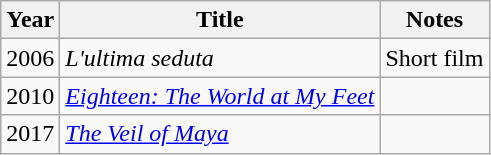<table class="wikitable">
<tr>
<th>Year</th>
<th>Title</th>
<th>Notes</th>
</tr>
<tr>
<td>2006</td>
<td><em>L'ultima seduta</em></td>
<td>Short film</td>
</tr>
<tr>
<td>2010</td>
<td><em><a href='#'>Eighteen: The World at My Feet</a></em></td>
<td></td>
</tr>
<tr>
<td>2017</td>
<td><em><a href='#'>The Veil of Maya</a></em></td>
<td></td>
</tr>
</table>
